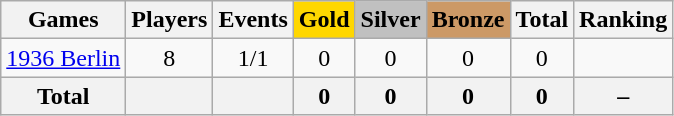<table class="wikitable sortable" style="text-align:center">
<tr>
<th>Games</th>
<th>Players</th>
<th>Events</th>
<th style="background-color:gold;">Gold</th>
<th style="background-color:silver;">Silver</th>
<th style="background-color:#c96;">Bronze</th>
<th>Total</th>
<th>Ranking</th>
</tr>
<tr>
<td align=left><a href='#'>1936 Berlin</a></td>
<td>8</td>
<td>1/1</td>
<td>0</td>
<td>0</td>
<td>0</td>
<td>0</td>
<td></td>
</tr>
<tr>
<th>Total</th>
<th></th>
<th></th>
<th>0</th>
<th>0</th>
<th>0</th>
<th>0</th>
<th>–</th>
</tr>
</table>
